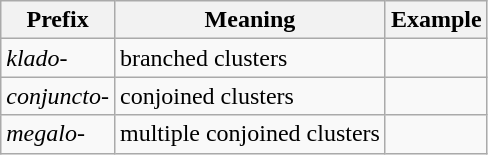<table class="wikitable">
<tr>
<th>Prefix</th>
<th>Meaning</th>
<th>Example</th>
</tr>
<tr>
<td><em>klado</em>-</td>
<td>branched clusters</td>
<td></td>
</tr>
<tr>
<td><em>conjuncto</em>-</td>
<td>conjoined clusters</td>
<td></td>
</tr>
<tr>
<td><em>megalo</em>-</td>
<td>multiple conjoined clusters</td>
<td></td>
</tr>
</table>
